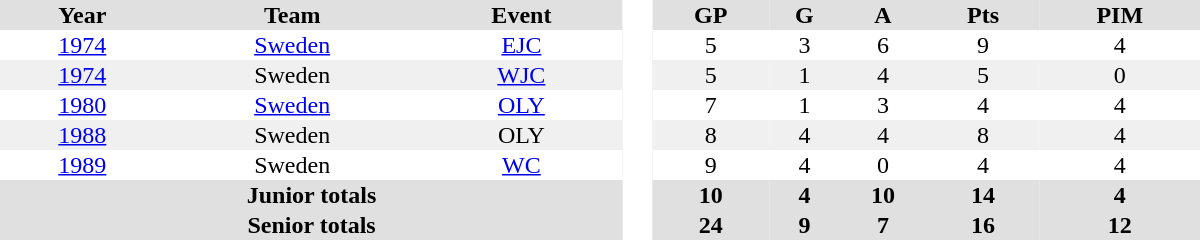<table border="0" cellpadding="1" cellspacing="0" style="text-align:center; width:50em">
<tr ALIGN="center" bgcolor="#e0e0e0">
<th>Year</th>
<th>Team</th>
<th>Event</th>
<th rowspan="99" bgcolor="#ffffff"> </th>
<th>GP</th>
<th>G</th>
<th>A</th>
<th>Pts</th>
<th>PIM</th>
</tr>
<tr>
<td><a href='#'>1974</a></td>
<td><a href='#'>Sweden</a></td>
<td><a href='#'>EJC</a></td>
<td>5</td>
<td>3</td>
<td>6</td>
<td>9</td>
<td>4</td>
</tr>
<tr bgcolor="#f0f0f0">
<td><a href='#'>1974</a></td>
<td>Sweden</td>
<td><a href='#'>WJC</a></td>
<td>5</td>
<td>1</td>
<td>4</td>
<td>5</td>
<td>0</td>
</tr>
<tr>
<td><a href='#'>1980</a></td>
<td><a href='#'>Sweden</a></td>
<td><a href='#'>OLY</a></td>
<td>7</td>
<td>1</td>
<td>3</td>
<td>4</td>
<td>4</td>
</tr>
<tr bgcolor="#f0f0f0">
<td><a href='#'>1988</a></td>
<td>Sweden</td>
<td>OLY</td>
<td>8</td>
<td>4</td>
<td>4</td>
<td>8</td>
<td>4</td>
</tr>
<tr>
<td><a href='#'>1989</a></td>
<td>Sweden</td>
<td><a href='#'>WC</a></td>
<td>9</td>
<td>4</td>
<td>0</td>
<td>4</td>
<td>4</td>
</tr>
<tr bgcolor="#e0e0e0">
<th colspan=3>Junior totals</th>
<th>10</th>
<th>4</th>
<th>10</th>
<th>14</th>
<th>4</th>
</tr>
<tr bgcolor="#e0e0e0">
<th colspan=3>Senior totals</th>
<th>24</th>
<th>9</th>
<th>7</th>
<th>16</th>
<th>12</th>
</tr>
</table>
